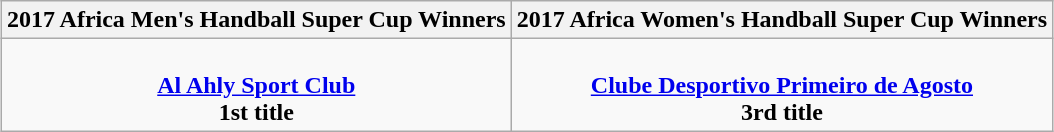<table class=wikitable style="text-align:center; margin:auto">
<tr>
<th>2017 Africa Men's Handball Super Cup Winners</th>
<th>2017 Africa Women's Handball Super Cup Winners</th>
</tr>
<tr>
<td><br><strong><a href='#'>Al Ahly Sport Club</a></strong><br><strong>1st title</strong></td>
<td><br><strong><a href='#'>Clube Desportivo Primeiro de Agosto</a></strong><br><strong>3rd title</strong></td>
</tr>
</table>
